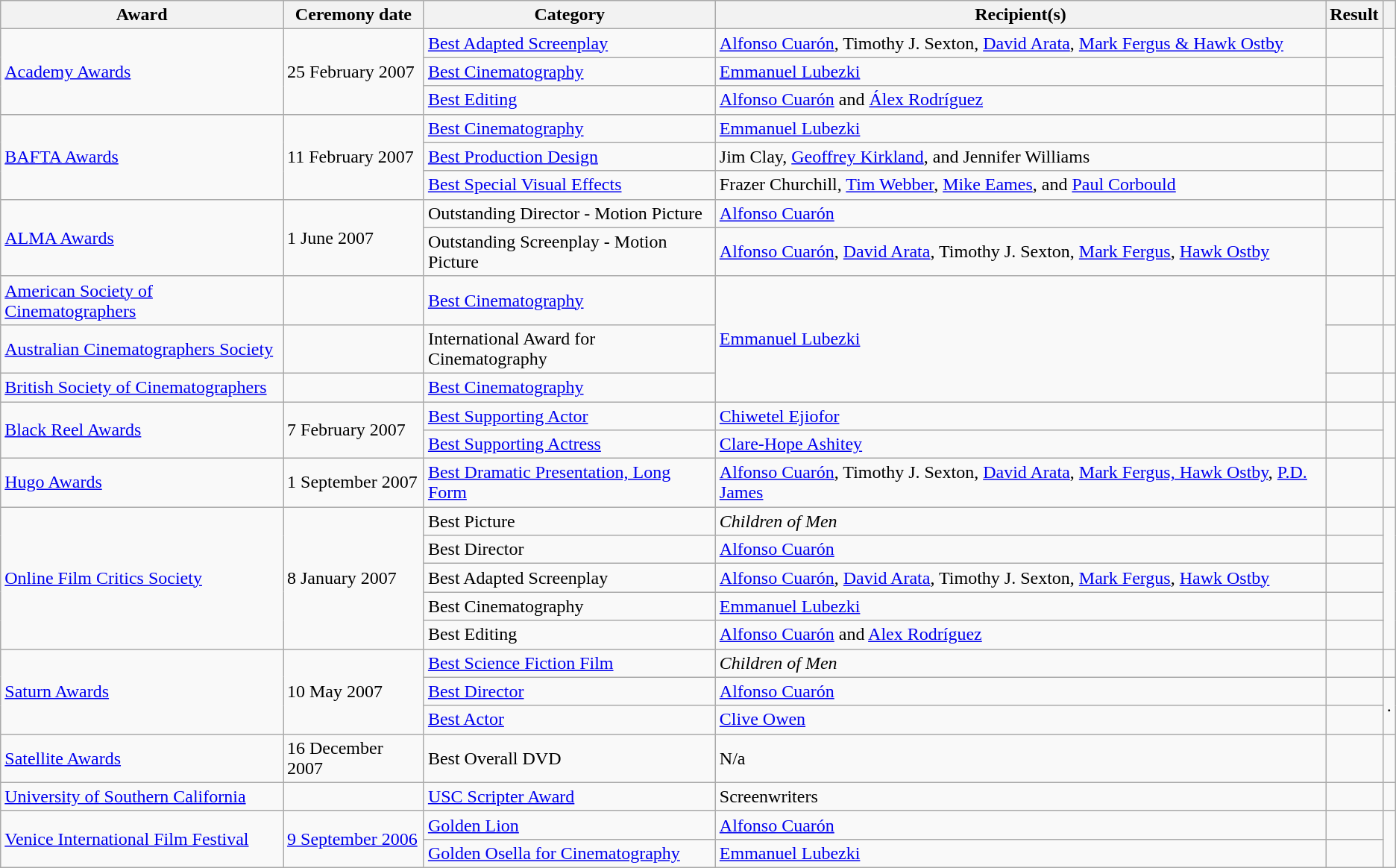<table class="wikitable sortable plainrowheaders">
<tr>
<th scope="col">Award</th>
<th scope="col">Ceremony date</th>
<th scope="col">Category</th>
<th scope="col">Recipient(s)</th>
<th scope="col">Result</th>
<th></th>
</tr>
<tr>
<td rowspan="3"><a href='#'>Academy Awards</a></td>
<td rowspan="3">25 February 2007</td>
<td><a href='#'>Best Adapted Screenplay</a></td>
<td><a href='#'>Alfonso Cuarón</a>, Timothy J. Sexton, <a href='#'>David Arata</a>, <a href='#'>Mark Fergus & Hawk Ostby</a></td>
<td></td>
<td rowspan="3" style="text-align:center;"></td>
</tr>
<tr>
<td><a href='#'>Best Cinematography</a></td>
<td><a href='#'>Emmanuel Lubezki</a></td>
<td></td>
</tr>
<tr>
<td><a href='#'>Best Editing</a></td>
<td><a href='#'>Alfonso Cuarón</a> and <a href='#'>Álex Rodríguez</a></td>
<td></td>
</tr>
<tr>
<td rowspan="3"><a href='#'>BAFTA Awards</a></td>
<td rowspan="3">11 February 2007</td>
<td><a href='#'>Best Cinematography</a></td>
<td><a href='#'>Emmanuel Lubezki</a></td>
<td></td>
<td rowspan=3 style="text-align:center;"></td>
</tr>
<tr>
<td><a href='#'>Best Production Design</a></td>
<td>Jim Clay, <a href='#'>Geoffrey Kirkland</a>, and Jennifer Williams</td>
<td></td>
</tr>
<tr>
<td><a href='#'>Best Special Visual Effects</a></td>
<td>Frazer Churchill, <a href='#'>Tim Webber</a>, <a href='#'>Mike Eames</a>, and <a href='#'>Paul Corbould</a></td>
<td></td>
</tr>
<tr>
<td rowspan="2"><a href='#'>ALMA Awards</a></td>
<td rowspan="2">1 June 2007</td>
<td>Outstanding Director - Motion Picture</td>
<td><a href='#'>Alfonso Cuarón</a></td>
<td></td>
<td rowspan=2 style="text-align:center;"></td>
</tr>
<tr>
<td>Outstanding Screenplay - Motion Picture</td>
<td><a href='#'>Alfonso Cuarón</a>, <a href='#'>David Arata</a>, Timothy J. Sexton, <a href='#'>Mark Fergus</a>, <a href='#'>Hawk Ostby</a></td>
<td></td>
</tr>
<tr>
<td><a href='#'>American Society of Cinematographers</a></td>
<td></td>
<td><a href='#'>Best Cinematography</a></td>
<td rowspan=3><a href='#'>Emmanuel Lubezki</a></td>
<td></td>
<td style="text-align:center;"></td>
</tr>
<tr>
<td><a href='#'>Australian Cinematographers Society</a></td>
<td></td>
<td>International Award for Cinematography</td>
<td></td>
<td style="text-align:center;"></td>
</tr>
<tr>
<td><a href='#'>British Society of Cinematographers</a></td>
<td></td>
<td><a href='#'>Best Cinematography</a></td>
<td></td>
<td style="text-align:center;"></td>
</tr>
<tr>
<td rowspan="2"><a href='#'>Black Reel Awards</a></td>
<td rowspan="2">7 February 2007</td>
<td><a href='#'>Best Supporting Actor</a></td>
<td><a href='#'>Chiwetel Ejiofor</a></td>
<td></td>
<td rowspan=2 style="text-align:center;"></td>
</tr>
<tr>
<td><a href='#'>Best Supporting Actress</a></td>
<td><a href='#'>Clare-Hope Ashitey</a></td>
<td></td>
</tr>
<tr>
<td><a href='#'>Hugo Awards</a></td>
<td>1 September 2007</td>
<td><a href='#'>Best Dramatic Presentation, Long Form</a></td>
<td><a href='#'>Alfonso Cuarón</a>, Timothy J. Sexton, <a href='#'>David Arata</a>, <a href='#'>Mark Fergus, Hawk Ostby</a>, <a href='#'>P.D. James</a></td>
<td></td>
<td style="text-align:center;"></td>
</tr>
<tr>
<td rowspan="5"><a href='#'>Online Film Critics Society</a></td>
<td rowspan="5">8 January 2007</td>
<td>Best Picture</td>
<td><em>Children of Men</em></td>
<td></td>
<td rowspan="5" style="text-align:center;"></td>
</tr>
<tr>
<td>Best Director</td>
<td><a href='#'>Alfonso Cuarón</a></td>
<td></td>
</tr>
<tr>
<td>Best Adapted Screenplay</td>
<td><a href='#'>Alfonso Cuarón</a>, <a href='#'>David Arata</a>, Timothy J. Sexton, <a href='#'>Mark Fergus</a>, <a href='#'>Hawk Ostby</a></td>
<td></td>
</tr>
<tr>
<td>Best Cinematography</td>
<td><a href='#'>Emmanuel Lubezki</a></td>
<td></td>
</tr>
<tr>
<td>Best Editing</td>
<td><a href='#'>Alfonso Cuarón</a> and <a href='#'>Alex Rodríguez</a></td>
<td></td>
</tr>
<tr>
<td rowspan="3"><a href='#'>Saturn Awards</a></td>
<td rowspan="3">10 May 2007</td>
<td><a href='#'>Best Science Fiction Film</a></td>
<td><em>Children of Men</em></td>
<td></td>
<td style="text-align:center;"></td>
</tr>
<tr>
<td><a href='#'>Best Director</a></td>
<td><a href='#'>Alfonso Cuarón</a></td>
<td></td>
<td rowspan=2 style="text-align:center;">.</td>
</tr>
<tr>
<td><a href='#'>Best Actor</a></td>
<td><a href='#'>Clive Owen</a></td>
<td></td>
</tr>
<tr>
<td><a href='#'>Satellite Awards</a></td>
<td>16 December 2007</td>
<td>Best Overall DVD</td>
<td>N/a</td>
<td></td>
<td style="text-align:center;"></td>
</tr>
<tr>
<td><a href='#'>University of Southern California</a></td>
<td></td>
<td><a href='#'>USC Scripter Award</a></td>
<td>Screenwriters</td>
<td></td>
<td style="text-align:center;"></td>
</tr>
<tr>
<td rowspan="3"><a href='#'>Venice International Film Festival</a></td>
<td rowspan="3"><a href='#'>9 September 2006</a></td>
<td><a href='#'>Golden Lion</a></td>
<td><a href='#'>Alfonso Cuarón</a></td>
<td></td>
<td rowspan="3" style="text-align:center;"></td>
</tr>
<tr>
<td><a href='#'>Golden Osella for Cinematography</a></td>
<td><a href='#'>Emmanuel Lubezki</a></td>
<td></td>
</tr>
</table>
